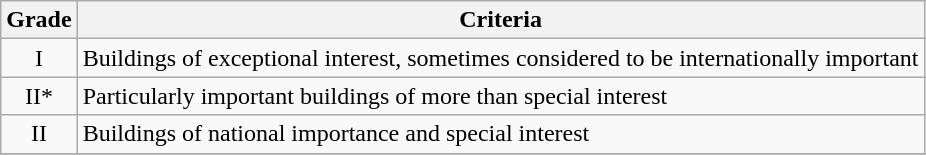<table class="wikitable" border="1">
<tr>
<th>Grade</th>
<th>Criteria</th>
</tr>
<tr>
<td align="center" >I</td>
<td>Buildings of exceptional interest, sometimes considered to be internationally important</td>
</tr>
<tr>
<td align="center" >II*</td>
<td>Particularly important buildings of more than special interest</td>
</tr>
<tr>
<td align="center" >II</td>
<td>Buildings of national importance and special interest</td>
</tr>
<tr>
</tr>
</table>
